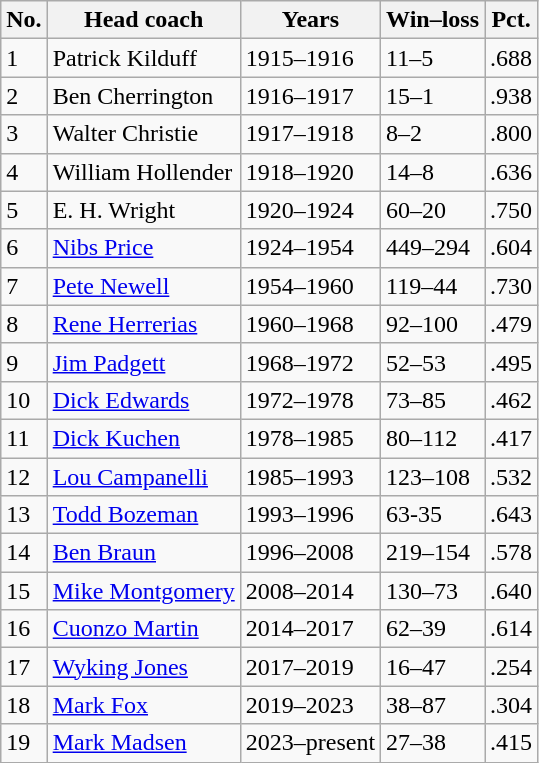<table class="wikitable">
<tr>
<th>No.</th>
<th>Head coach</th>
<th>Years</th>
<th>Win–loss</th>
<th>Pct.</th>
</tr>
<tr>
<td>1</td>
<td>Patrick Kilduff</td>
<td>1915–1916</td>
<td>11–5</td>
<td>.688</td>
</tr>
<tr>
<td>2</td>
<td>Ben Cherrington</td>
<td>1916–1917</td>
<td>15–1</td>
<td>.938</td>
</tr>
<tr>
<td>3</td>
<td>Walter Christie</td>
<td>1917–1918</td>
<td>8–2</td>
<td>.800</td>
</tr>
<tr>
<td>4</td>
<td>William Hollender</td>
<td>1918–1920</td>
<td>14–8</td>
<td>.636</td>
</tr>
<tr>
<td>5</td>
<td>E. H. Wright</td>
<td>1920–1924</td>
<td>60–20</td>
<td>.750</td>
</tr>
<tr>
<td>6</td>
<td><a href='#'>Nibs Price</a></td>
<td>1924–1954</td>
<td>449–294</td>
<td>.604</td>
</tr>
<tr>
<td>7</td>
<td><a href='#'>Pete Newell</a></td>
<td>1954–1960</td>
<td>119–44</td>
<td>.730</td>
</tr>
<tr>
<td>8</td>
<td><a href='#'>Rene Herrerias</a></td>
<td>1960–1968</td>
<td>92–100</td>
<td>.479</td>
</tr>
<tr>
<td>9</td>
<td><a href='#'>Jim Padgett</a></td>
<td>1968–1972</td>
<td>52–53</td>
<td>.495</td>
</tr>
<tr>
<td>10</td>
<td><a href='#'>Dick Edwards</a></td>
<td>1972–1978</td>
<td>73–85</td>
<td>.462</td>
</tr>
<tr>
<td>11</td>
<td><a href='#'>Dick Kuchen</a></td>
<td>1978–1985</td>
<td>80–112</td>
<td>.417</td>
</tr>
<tr>
<td>12</td>
<td><a href='#'>Lou Campanelli</a></td>
<td>1985–1993</td>
<td>123–108</td>
<td>.532</td>
</tr>
<tr>
<td>13</td>
<td><a href='#'>Todd Bozeman</a></td>
<td>1993–1996</td>
<td>63-35</td>
<td>.643</td>
</tr>
<tr>
<td>14</td>
<td><a href='#'>Ben Braun</a></td>
<td>1996–2008</td>
<td>219–154</td>
<td>.578</td>
</tr>
<tr>
<td>15</td>
<td><a href='#'>Mike Montgomery</a></td>
<td>2008–2014</td>
<td>130–73</td>
<td>.640</td>
</tr>
<tr>
<td>16</td>
<td><a href='#'>Cuonzo Martin</a></td>
<td>2014–2017</td>
<td>62–39</td>
<td>.614</td>
</tr>
<tr>
<td>17</td>
<td><a href='#'>Wyking Jones</a></td>
<td>2017–2019</td>
<td>16–47</td>
<td>.254</td>
</tr>
<tr>
<td>18</td>
<td><a href='#'>Mark Fox</a></td>
<td>2019–2023</td>
<td>38–87</td>
<td>.304</td>
</tr>
<tr>
<td>19</td>
<td><a href='#'>Mark Madsen</a></td>
<td>2023–present</td>
<td>27–38</td>
<td>.415</td>
</tr>
</table>
